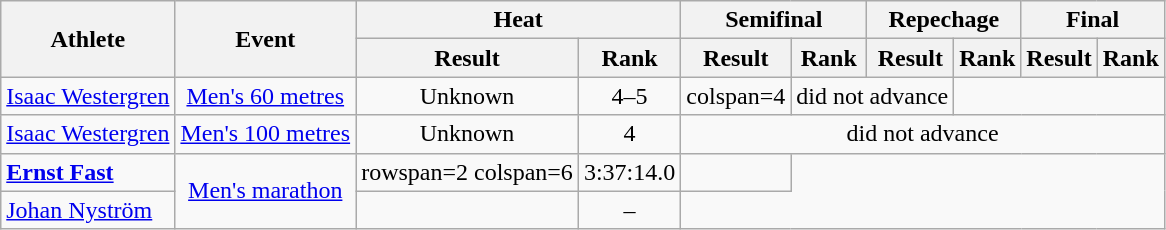<table class="wikitable">
<tr>
<th rowspan=2>Athlete</th>
<th rowspan=2>Event</th>
<th colspan=2>Heat</th>
<th colspan=2>Semifinal</th>
<th colspan=2>Repechage</th>
<th colspan=2>Final</th>
</tr>
<tr>
<th>Result</th>
<th>Rank</th>
<th>Result</th>
<th>Rank</th>
<th>Result</th>
<th>Rank</th>
<th>Result</th>
<th>Rank</th>
</tr>
<tr align=center>
<td align=left><a href='#'>Isaac Westergren</a></td>
<td><a href='#'>Men's 60 metres</a></td>
<td>Unknown</td>
<td>4–5</td>
<td>colspan=4 </td>
<td colspan=2>did not advance</td>
</tr>
<tr align=center>
<td align=left><a href='#'>Isaac Westergren</a></td>
<td><a href='#'>Men's 100 metres</a></td>
<td>Unknown</td>
<td>4</td>
<td colspan=6>did not advance</td>
</tr>
<tr align=center>
<td align=left><strong><a href='#'>Ernst Fast</a></strong></td>
<td rowspan=2><a href='#'>Men's marathon</a></td>
<td>rowspan=2 colspan=6 </td>
<td>3:37:14.0</td>
<td></td>
</tr>
<tr align=center>
<td align=left><a href='#'>Johan Nyström</a></td>
<td></td>
<td>–</td>
</tr>
</table>
